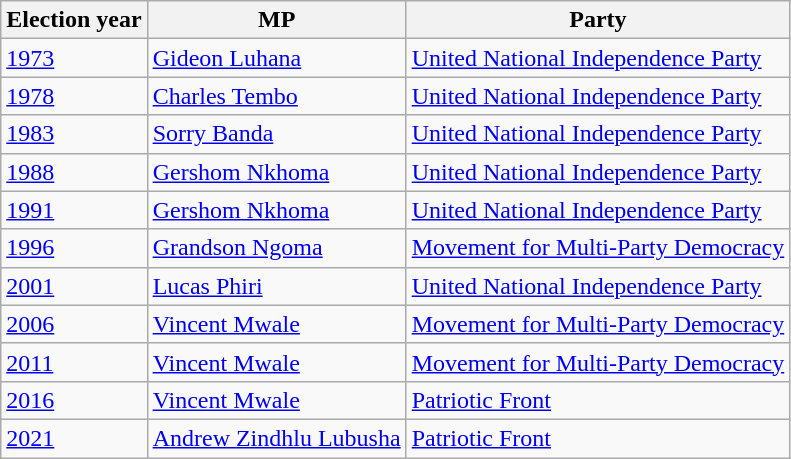<table class=wikitable>
<tr>
<th>Election year</th>
<th>MP</th>
<th>Party</th>
</tr>
<tr>
<td><a href='#'>1973</a></td>
<td><a href='#'>Gideon Luhana</a></td>
<td><a href='#'>United National Independence Party</a></td>
</tr>
<tr>
<td><a href='#'>1978</a></td>
<td><a href='#'>Charles Tembo</a></td>
<td><a href='#'>United National Independence Party</a></td>
</tr>
<tr>
<td><a href='#'>1983</a></td>
<td><a href='#'>Sorry Banda</a></td>
<td><a href='#'>United National Independence Party</a></td>
</tr>
<tr>
<td><a href='#'>1988</a></td>
<td><a href='#'>Gershom Nkhoma</a></td>
<td><a href='#'>United National Independence Party</a></td>
</tr>
<tr>
<td><a href='#'>1991</a></td>
<td><a href='#'>Gershom Nkhoma</a></td>
<td><a href='#'>United National Independence Party</a></td>
</tr>
<tr>
<td><a href='#'>1996</a></td>
<td><a href='#'>Grandson Ngoma</a></td>
<td><a href='#'>Movement for Multi-Party Democracy</a></td>
</tr>
<tr>
<td><a href='#'>2001</a></td>
<td><a href='#'>Lucas Phiri</a></td>
<td><a href='#'>United National Independence Party</a></td>
</tr>
<tr>
<td><a href='#'>2006</a></td>
<td><a href='#'>Vincent Mwale</a></td>
<td><a href='#'>Movement for Multi-Party Democracy</a></td>
</tr>
<tr>
<td><a href='#'>2011</a></td>
<td><a href='#'>Vincent Mwale</a></td>
<td><a href='#'>Movement for Multi-Party Democracy</a></td>
</tr>
<tr>
<td><a href='#'>2016</a></td>
<td><a href='#'>Vincent Mwale</a></td>
<td><a href='#'>Patriotic Front</a></td>
</tr>
<tr>
<td><a href='#'>2021</a></td>
<td><a href='#'>Andrew Zindhlu Lubusha</a></td>
<td><a href='#'>Patriotic Front</a></td>
</tr>
</table>
